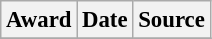<table class="wikitable sortable" style="text-align:left; font-size:95%;">
<tr>
<th>Award</th>
<th>Date</th>
<th>Source</th>
</tr>
<tr>
</tr>
</table>
